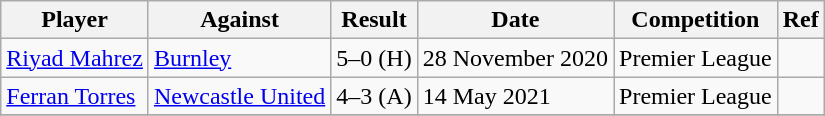<table class="wikitable">
<tr>
<th>Player</th>
<th>Against</th>
<th>Result</th>
<th>Date</th>
<th>Competition</th>
<th>Ref</th>
</tr>
<tr>
<td> <a href='#'>Riyad Mahrez</a></td>
<td><a href='#'>Burnley</a></td>
<td>5–0 (H)</td>
<td>28 November 2020</td>
<td>Premier League</td>
<td></td>
</tr>
<tr>
<td> <a href='#'>Ferran Torres</a></td>
<td><a href='#'>Newcastle United</a></td>
<td>4–3 (A)</td>
<td>14 May 2021</td>
<td>Premier League</td>
<td></td>
</tr>
<tr>
</tr>
</table>
